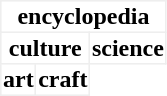<table border="1" style="border:none;border-collapse:collapse;rules:all;text-align:center;">
<tr>
<th colspan="3">encyclopedia</th>
</tr>
<tr>
<th colspan="2">culture</th>
<th>science</th>
</tr>
<tr>
<th>art</th>
<th>craft</th>
</tr>
</table>
